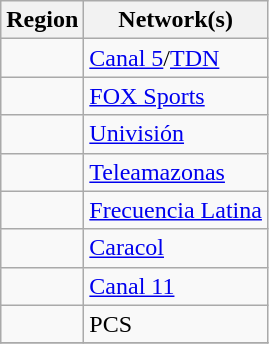<table class="wikitable">
<tr>
<th>Region</th>
<th>Network(s)</th>
</tr>
<tr>
<td></td>
<td><a href='#'>Canal 5</a>/<a href='#'>TDN</a></td>
</tr>
<tr>
<td></td>
<td><a href='#'>FOX Sports</a></td>
</tr>
<tr>
<td></td>
<td><a href='#'>Univisión</a></td>
</tr>
<tr>
<td></td>
<td><a href='#'>Teleamazonas</a></td>
</tr>
<tr>
<td></td>
<td><a href='#'>Frecuencia Latina</a></td>
</tr>
<tr>
<td></td>
<td><a href='#'>Caracol</a></td>
</tr>
<tr>
<td></td>
<td><a href='#'>Canal 11</a></td>
</tr>
<tr>
<td></td>
<td>PCS</td>
</tr>
<tr>
</tr>
</table>
